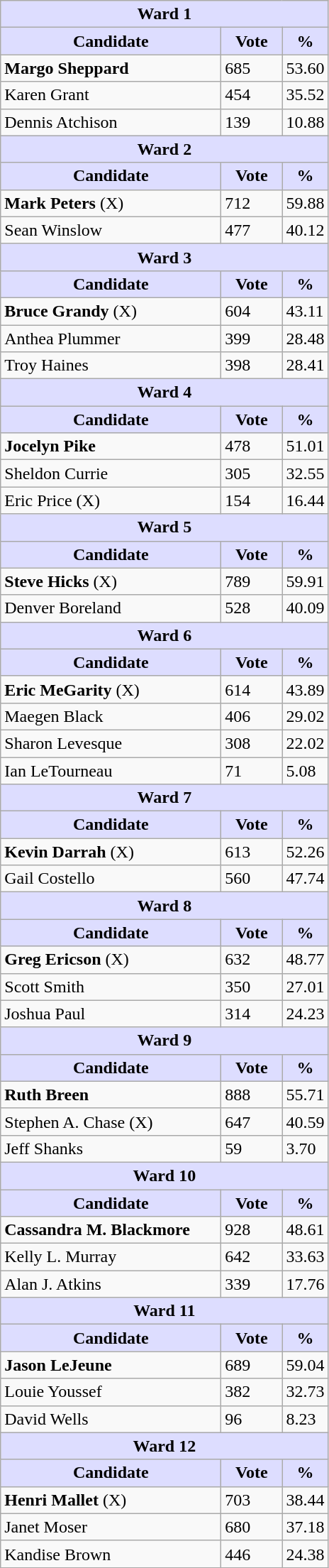<table class="wikitable">
<tr>
<th style="background:#ddf;" colspan="3">Ward 1</th>
</tr>
<tr>
<th style="background:#ddf; width:200px;">Candidate</th>
<th style="background:#ddf; width:50px;">Vote</th>
<th style="background:#ddf; width:30px;">%</th>
</tr>
<tr>
<td><strong>Margo Sheppard</strong></td>
<td>685</td>
<td>53.60</td>
</tr>
<tr>
<td>Karen Grant</td>
<td>454</td>
<td>35.52</td>
</tr>
<tr>
<td>Dennis Atchison</td>
<td>139</td>
<td>10.88</td>
</tr>
<tr>
<th style="background:#ddf;" colspan="3">Ward 2</th>
</tr>
<tr>
<th style="background:#ddf; width:200px;">Candidate</th>
<th style="background:#ddf; width:50px;">Vote</th>
<th style="background:#ddf; width:30px;">%</th>
</tr>
<tr>
<td><strong>Mark Peters</strong> (X)</td>
<td>712</td>
<td>59.88</td>
</tr>
<tr>
<td>Sean Winslow</td>
<td>477</td>
<td>40.12</td>
</tr>
<tr>
<th style="background:#ddf;" colspan="3">Ward 3</th>
</tr>
<tr>
<th style="background:#ddf; width:200px;">Candidate</th>
<th style="background:#ddf; width:50px;">Vote</th>
<th style="background:#ddf; width:30px;">%</th>
</tr>
<tr>
<td><strong>Bruce Grandy</strong> (X)</td>
<td>604</td>
<td>43.11</td>
</tr>
<tr>
<td>Anthea Plummer</td>
<td>399</td>
<td>28.48</td>
</tr>
<tr>
<td>Troy Haines</td>
<td>398</td>
<td>28.41</td>
</tr>
<tr>
<th style="background:#ddf;" colspan="3">Ward 4</th>
</tr>
<tr>
<th style="background:#ddf; width:200px;">Candidate</th>
<th style="background:#ddf; width:50px;">Vote</th>
<th style="background:#ddf; width:30px;">%</th>
</tr>
<tr>
<td><strong>Jocelyn Pike</strong></td>
<td>478</td>
<td>51.01</td>
</tr>
<tr>
<td>Sheldon Currie</td>
<td>305</td>
<td>32.55</td>
</tr>
<tr>
<td>Eric Price (X)</td>
<td>154</td>
<td>16.44</td>
</tr>
<tr>
<th style="background:#ddf;" colspan="3">Ward 5</th>
</tr>
<tr>
<th style="background:#ddf; width:200px;">Candidate</th>
<th style="background:#ddf; width:50px;">Vote</th>
<th style="background:#ddf; width:30px;">%</th>
</tr>
<tr>
<td><strong>Steve Hicks</strong> (X)</td>
<td>789</td>
<td>59.91</td>
</tr>
<tr>
<td>Denver Boreland</td>
<td>528</td>
<td>40.09</td>
</tr>
<tr>
<th style="background:#ddf;" colspan="3">Ward 6</th>
</tr>
<tr>
<th style="background:#ddf; width:200px;">Candidate</th>
<th style="background:#ddf; width:50px;">Vote</th>
<th style="background:#ddf; width:30px;">%</th>
</tr>
<tr>
<td><strong>Eric MeGarity</strong> (X)</td>
<td>614</td>
<td>43.89</td>
</tr>
<tr>
<td>Maegen Black</td>
<td>406</td>
<td>29.02</td>
</tr>
<tr>
<td>Sharon Levesque</td>
<td>308</td>
<td>22.02</td>
</tr>
<tr>
<td>Ian LeTourneau</td>
<td>71</td>
<td>5.08</td>
</tr>
<tr>
<th style="background:#ddf;" colspan="3">Ward 7</th>
</tr>
<tr>
<th style="background:#ddf; width:200px;">Candidate</th>
<th style="background:#ddf; width:50px;">Vote</th>
<th style="background:#ddf; width:30px;">%</th>
</tr>
<tr>
<td><strong>Kevin Darrah</strong> (X)</td>
<td>613</td>
<td>52.26</td>
</tr>
<tr>
<td>Gail Costello</td>
<td>560</td>
<td>47.74</td>
</tr>
<tr>
<th style="background:#ddf;" colspan="3">Ward 8</th>
</tr>
<tr>
<th style="background:#ddf; width:200px;">Candidate</th>
<th style="background:#ddf; width:50px;">Vote</th>
<th style="background:#ddf; width:30px;">%</th>
</tr>
<tr>
<td><strong>Greg Ericson</strong> (X)</td>
<td>632</td>
<td>48.77</td>
</tr>
<tr>
<td>Scott Smith</td>
<td>350</td>
<td>27.01</td>
</tr>
<tr>
<td>Joshua Paul</td>
<td>314</td>
<td>24.23</td>
</tr>
<tr>
<th style="background:#ddf;" colspan="3">Ward 9</th>
</tr>
<tr>
<th style="background:#ddf; width:200px;">Candidate</th>
<th style="background:#ddf; width:50px;">Vote</th>
<th style="background:#ddf; width:30px;">%</th>
</tr>
<tr>
<td><strong>Ruth Breen</strong></td>
<td>888</td>
<td>55.71</td>
</tr>
<tr>
<td>Stephen A. Chase (X)</td>
<td>647</td>
<td>40.59</td>
</tr>
<tr>
<td>Jeff Shanks</td>
<td>59</td>
<td>3.70</td>
</tr>
<tr>
<th style="background:#ddf;" colspan="3">Ward 10</th>
</tr>
<tr>
<th style="background:#ddf; width:200px;">Candidate</th>
<th style="background:#ddf; width:50px;">Vote</th>
<th style="background:#ddf; width:30px;">%</th>
</tr>
<tr>
<td><strong>Cassandra M. Blackmore</strong></td>
<td>928</td>
<td>48.61</td>
</tr>
<tr>
<td>Kelly L. Murray</td>
<td>642</td>
<td>33.63</td>
</tr>
<tr>
<td>Alan J. Atkins</td>
<td>339</td>
<td>17.76</td>
</tr>
<tr>
<th style="background:#ddf;" colspan="3">Ward 11</th>
</tr>
<tr>
<th style="background:#ddf; width:200px;">Candidate</th>
<th style="background:#ddf; width:50px;">Vote</th>
<th style="background:#ddf; width:30px;">%</th>
</tr>
<tr>
<td><strong>Jason LeJeune</strong></td>
<td>689</td>
<td>59.04</td>
</tr>
<tr>
<td>Louie Youssef</td>
<td>382</td>
<td>32.73</td>
</tr>
<tr>
<td>David Wells</td>
<td>96</td>
<td>8.23</td>
</tr>
<tr>
<th style="background:#ddf;" colspan="3">Ward 12</th>
</tr>
<tr>
<th style="background:#ddf; width:200px;">Candidate</th>
<th style="background:#ddf; width:50px;">Vote</th>
<th style="background:#ddf; width:30px;">%</th>
</tr>
<tr>
<td><strong>Henri Mallet</strong> (X)</td>
<td>703</td>
<td>38.44</td>
</tr>
<tr>
<td>Janet Moser</td>
<td>680</td>
<td>37.18</td>
</tr>
<tr>
<td>Kandise Brown</td>
<td>446</td>
<td>24.38</td>
</tr>
</table>
